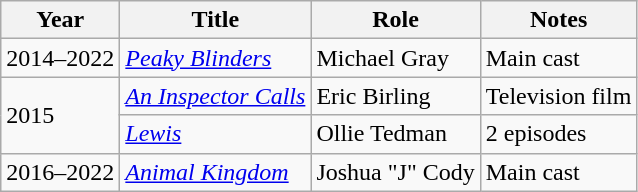<table class="wikitable">
<tr>
<th>Year</th>
<th>Title</th>
<th>Role</th>
<th>Notes</th>
</tr>
<tr>
<td>2014–2022</td>
<td><em><a href='#'>Peaky Blinders</a></em></td>
<td>Michael Gray</td>
<td>Main cast</td>
</tr>
<tr>
<td rowspan="2">2015</td>
<td data-sort-value="Inspector Calls, An"><em><a href='#'>An Inspector Calls</a></em></td>
<td>Eric Birling</td>
<td>Television film</td>
</tr>
<tr>
<td><em><a href='#'>Lewis</a></em></td>
<td>Ollie Tedman</td>
<td>2 episodes</td>
</tr>
<tr>
<td>2016–2022</td>
<td><em><a href='#'>Animal Kingdom</a></em></td>
<td>Joshua "J" Cody</td>
<td>Main cast</td>
</tr>
</table>
